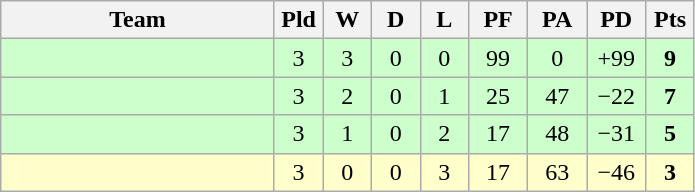<table class="wikitable" style="text-align:center;">
<tr>
<th width=175>Team</th>
<th width=25 abbr="Played">Pld</th>
<th width=25 abbr="Won">W</th>
<th width=25 abbr="Drawn">D</th>
<th width=25 abbr="Lost">L</th>
<th width=32 abbr="Points for">PF</th>
<th width=32 abbr="Points against">PA</th>
<th width=32 abbr="Points difference">PD</th>
<th width=25 abbr="Points">Pts</th>
</tr>
<tr bgcolor=ccffcc>
<td align=left></td>
<td>3</td>
<td>3</td>
<td>0</td>
<td>0</td>
<td>99</td>
<td>0</td>
<td>+99</td>
<td><strong>9</strong></td>
</tr>
<tr bgcolor=ccffcc>
<td align=left></td>
<td>3</td>
<td>2</td>
<td>0</td>
<td>1</td>
<td>25</td>
<td>47</td>
<td>−22</td>
<td><strong>7</strong></td>
</tr>
<tr bgcolor=ccffcc>
<td align=left></td>
<td>3</td>
<td>1</td>
<td>0</td>
<td>2</td>
<td>17</td>
<td>48</td>
<td>−31</td>
<td><strong>5</strong></td>
</tr>
<tr bgcolor=ffffcc>
<td align=left></td>
<td>3</td>
<td>0</td>
<td>0</td>
<td>3</td>
<td>17</td>
<td>63</td>
<td>−46</td>
<td><strong>3</strong></td>
</tr>
</table>
